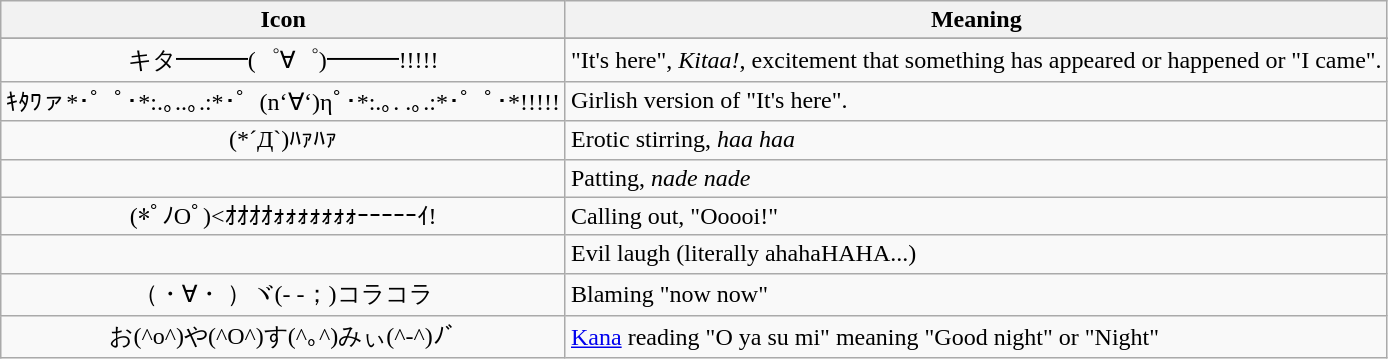<table class="wikitable">
<tr>
<th>Icon</th>
<th>Meaning</th>
</tr>
<tr>
</tr>
<tr>
<td style="text-align: center;">キタ━━━(゜∀゜)━━━!!!!!</td>
<td>"It's here", <em>Kitaa!</em>, excitement that something has appeared or happened or "I came".</td>
</tr>
<tr>
<td style="text-align: center;">ｷﾀﾜァ*･゜ﾟ･*:.｡..｡.:*･゜(n‘∀‘)ηﾟ･*:.｡. .｡.:*･゜ﾟ･*!!!!!</td>
<td>Girlish version of "It's here".</td>
</tr>
<tr>
<td style="text-align: center;">(*´Д`)ﾊｧﾊｧ</td>
<td>Erotic stirring, <em>haa haa</em></td>
</tr>
<tr>
<td style="text-align: center;"></td>
<td>Patting, <em>nade nade</em></td>
</tr>
<tr>
<td style="text-align: center;">(*ﾟﾉOﾟ)<ｵｵｵｵｫｫｫｫｫｫｫｰｰｰｰｰｲ!</td>
<td>Calling out, "Ooooi!"</td>
</tr>
<tr>
<td style="text-align: center;"></td>
<td>Evil laugh (literally ahahaHAHA...)</td>
</tr>
<tr>
<td style="text-align: center;">（・∀・ ）ヾ(- -；)コラコラ</td>
<td>Blaming "now now"</td>
</tr>
<tr>
<td style="text-align: center;">お(^o^)や(^O^)す(^｡^)みぃ(^-^)ﾉﾞ</td>
<td><a href='#'>Kana</a> reading "O ya su mi" meaning "Good night" or "Night"</td>
</tr>
</table>
